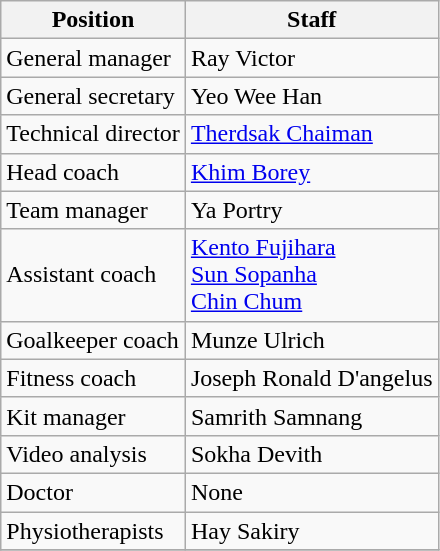<table class="wikitable">
<tr>
<th>Position</th>
<th>Staff</th>
</tr>
<tr>
<td>General manager</td>
<td> Ray Victor</td>
</tr>
<tr>
<td>General secretary</td>
<td> Yeo Wee Han</td>
</tr>
<tr>
<td>Technical director</td>
<td> <a href='#'>Therdsak Chaiman</a></td>
</tr>
<tr>
<td>Head coach</td>
<td> <a href='#'>Khim Borey</a></td>
</tr>
<tr>
<td>Team manager</td>
<td> Ya Portry</td>
</tr>
<tr>
<td>Assistant coach</td>
<td> <a href='#'>Kento Fujihara</a> <br>  <a href='#'>Sun Sopanha</a> <br>  <a href='#'>Chin Chum</a></td>
</tr>
<tr>
<td>Goalkeeper coach</td>
<td> Munze Ulrich</td>
</tr>
<tr>
<td>Fitness coach</td>
<td> Joseph Ronald D'angelus</td>
</tr>
<tr>
<td>Kit manager</td>
<td> Samrith Samnang</td>
</tr>
<tr>
<td>Video analysis</td>
<td> Sokha Devith</td>
</tr>
<tr>
<td>Doctor</td>
<td> None</td>
</tr>
<tr>
<td>Physiotherapists</td>
<td> Hay Sakiry</td>
</tr>
<tr>
</tr>
</table>
